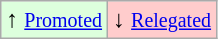<table class="wikitable" align="center">
<tr>
<td style="background:#ddffdd">↑ <small><a href='#'>Promoted</a></small></td>
<td style="background:#ffcccc">↓ <small><a href='#'>Relegated</a></small></td>
</tr>
</table>
